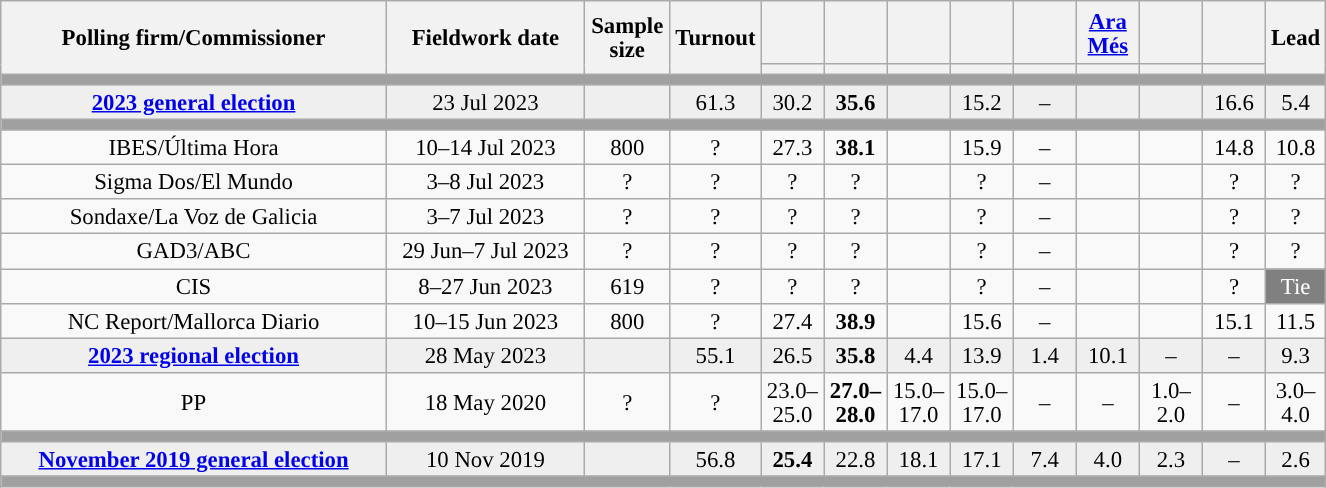<table class="wikitable collapsible collapsed" style="text-align:center; font-size:95%; line-height:16px;">
<tr style="height:42px;">
<th style="width:250px;" rowspan="2">Polling firm/Commissioner</th>
<th style="width:125px;" rowspan="2">Fieldwork date</th>
<th style="width:50px;" rowspan="2">Sample size</th>
<th style="width:45px;" rowspan="2">Turnout</th>
<th style="width:35px;"></th>
<th style="width:35px;"></th>
<th style="width:35px;"></th>
<th style="width:35px;"></th>
<th style="width:35px;"></th>
<th style="width:35px;"><a href='#'>Ara<br>Més</a></th>
<th style="width:35px;"></th>
<th style="width:35px;"></th>
<th style="width:30px;" rowspan="2">Lead</th>
</tr>
<tr>
<th style="color:inherit;background:"></th>
<th style="color:inherit;background:"></th>
<th style="color:inherit;background:"></th>
<th style="color:inherit;background:"></th>
<th style="color:inherit;background:"></th>
<th style="color:inherit;background:"></th>
<th style="color:inherit;background:"></th>
<th style="color:inherit;background:"></th>
</tr>
<tr>
<td colspan="13" style="background:#A0A0A0"></td>
</tr>
<tr style="background:#EFEFEF;">
<td><strong><a href='#'>2023 general election</a></strong></td>
<td>23 Jul 2023</td>
<td></td>
<td>61.3</td>
<td>30.2<br></td>
<td><strong>35.6</strong><br></td>
<td></td>
<td>15.2<br></td>
<td>–</td>
<td></td>
<td></td>
<td>16.6<br></td>
<td style="background:">5.4</td>
</tr>
<tr>
<td colspan="13" style="background:#A0A0A0"></td>
</tr>
<tr>
<td>IBES/Última Hora</td>
<td>10–14 Jul 2023</td>
<td>800</td>
<td>?</td>
<td>27.3<br></td>
<td><strong>38.1</strong><br></td>
<td></td>
<td>15.9<br></td>
<td>–</td>
<td></td>
<td></td>
<td>14.8<br></td>
<td style="background:">10.8</td>
</tr>
<tr>
<td>Sigma Dos/El Mundo</td>
<td>3–8 Jul 2023</td>
<td>?</td>
<td>?</td>
<td>?<br></td>
<td>?<br></td>
<td></td>
<td>?<br></td>
<td>–</td>
<td></td>
<td></td>
<td>?<br></td>
<td style="background:">?</td>
</tr>
<tr>
<td>Sondaxe/La Voz de Galicia</td>
<td>3–7 Jul 2023</td>
<td>?</td>
<td>?</td>
<td>?<br></td>
<td>?<br></td>
<td></td>
<td>?<br></td>
<td>–</td>
<td></td>
<td></td>
<td>?<br></td>
<td style="background:">?</td>
</tr>
<tr>
<td>GAD3/ABC</td>
<td>29 Jun–7 Jul 2023</td>
<td>?</td>
<td>?</td>
<td>?<br></td>
<td>?<br></td>
<td></td>
<td>?<br></td>
<td>–</td>
<td></td>
<td></td>
<td>?<br></td>
<td style="background:">?</td>
</tr>
<tr>
<td>CIS</td>
<td>8–27 Jun 2023</td>
<td>619</td>
<td>?</td>
<td>?<br></td>
<td>?<br></td>
<td></td>
<td>?<br></td>
<td>–</td>
<td></td>
<td></td>
<td>?<br></td>
<td style="background:gray; color:white;">Tie</td>
</tr>
<tr>
<td>NC Report/Mallorca Diario</td>
<td>10–15 Jun 2023</td>
<td>800</td>
<td>?</td>
<td>27.4<br></td>
<td><strong>38.9</strong><br></td>
<td></td>
<td>15.6<br></td>
<td>–</td>
<td></td>
<td></td>
<td>15.1<br></td>
<td style="background:">11.5</td>
</tr>
<tr style="background:#EFEFEF;">
<td><strong><a href='#'>2023 regional election</a></strong></td>
<td>28 May 2023</td>
<td></td>
<td>55.1</td>
<td>26.5<br></td>
<td><strong>35.8</strong><br></td>
<td>4.4<br></td>
<td>13.9<br></td>
<td>1.4<br></td>
<td>10.1<br></td>
<td>–</td>
<td>–</td>
<td style="background:">9.3</td>
</tr>
<tr>
<td>PP</td>
<td>18 May 2020</td>
<td>?</td>
<td>?</td>
<td>23.0–<br>25.0</td>
<td><strong>27.0–<br>28.0</strong></td>
<td>15.0–<br>17.0</td>
<td>15.0–<br>17.0</td>
<td>–</td>
<td>–</td>
<td>1.0–<br>2.0</td>
<td>–</td>
<td style="background:">3.0–<br>4.0</td>
</tr>
<tr>
<td colspan="13" style="background:#A0A0A0"></td>
</tr>
<tr style="background:#EFEFEF;">
<td><strong><a href='#'>November 2019 general election</a></strong></td>
<td>10 Nov 2019</td>
<td></td>
<td>56.8</td>
<td><strong>25.4</strong><br></td>
<td>22.8<br></td>
<td>18.1<br></td>
<td>17.1<br></td>
<td>7.4<br></td>
<td>4.0<br></td>
<td>2.3<br></td>
<td>–</td>
<td style="background:">2.6</td>
</tr>
<tr>
<td colspan="13" style="background:#A0A0A0"></td>
</tr>
</table>
